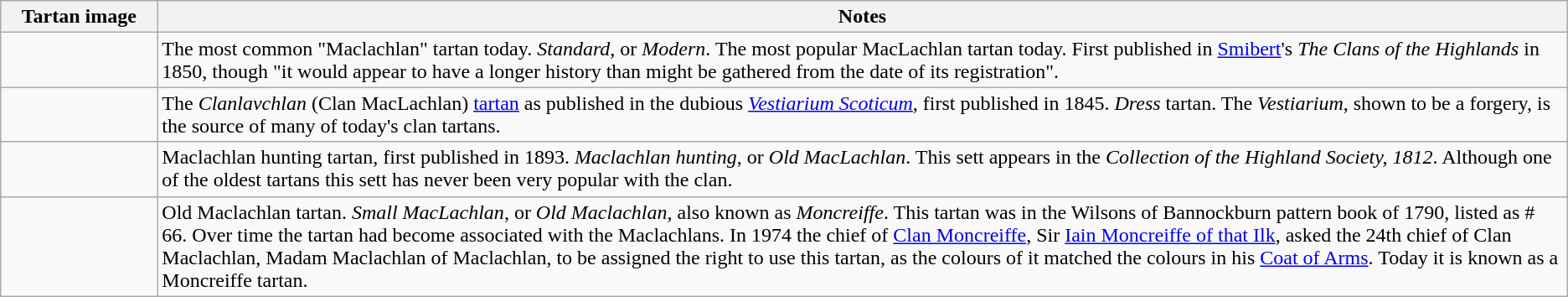<table class="wikitable">
<tr>
<th width=10%>Tartan image</th>
<th width=90%>Notes</th>
</tr>
<tr>
<td></td>
<td>The most common "Maclachlan" tartan today. <em>Standard</em>, or <em>Modern</em>. The most popular MacLachlan tartan today. First published in <a href='#'>Smibert</a>'s <em>The Clans of the Highlands</em> in 1850, though "it would appear to have a longer history than might be gathered from the date of its registration".</td>
</tr>
<tr>
<td></td>
<td>The <em>Clanlavchlan</em> (Clan MacLachlan) <a href='#'>tartan</a> as published in the dubious <em><a href='#'>Vestiarium Scoticum</a></em>, first published in 1845.  <em>Dress</em> tartan. The <em>Vestiarium</em>, shown to be a forgery, is the source of many of today's clan tartans.</td>
</tr>
<tr>
<td></td>
<td>Maclachlan hunting tartan, first published in 1893.  <em>Maclachlan hunting</em>, or <em>Old MacLachlan</em>. This sett appears in the <em>Collection of the Highland Society, 1812</em>. Although one of the oldest tartans this sett has never been very popular with the clan.</td>
</tr>
<tr>
<td></td>
<td>Old Maclachlan tartan. <em>Small MacLachlan</em>, or <em>Old Maclachlan</em>, also known as <em>Moncreiffe</em>. This tartan was in the Wilsons of Bannockburn pattern book of 1790, listed as # 66. Over time the tartan had become associated with the Maclachlans. In 1974 the chief of <a href='#'>Clan Moncreiffe</a>, Sir <a href='#'>Iain Moncreiffe of that Ilk</a>, asked the 24th chief of Clan Maclachlan, Madam Maclachlan of Maclachlan, to be assigned the right to use this tartan, as the colours of it matched the colours in his <a href='#'>Coat of Arms</a>. Today it is known as a Moncreiffe tartan.</td>
</tr>
</table>
